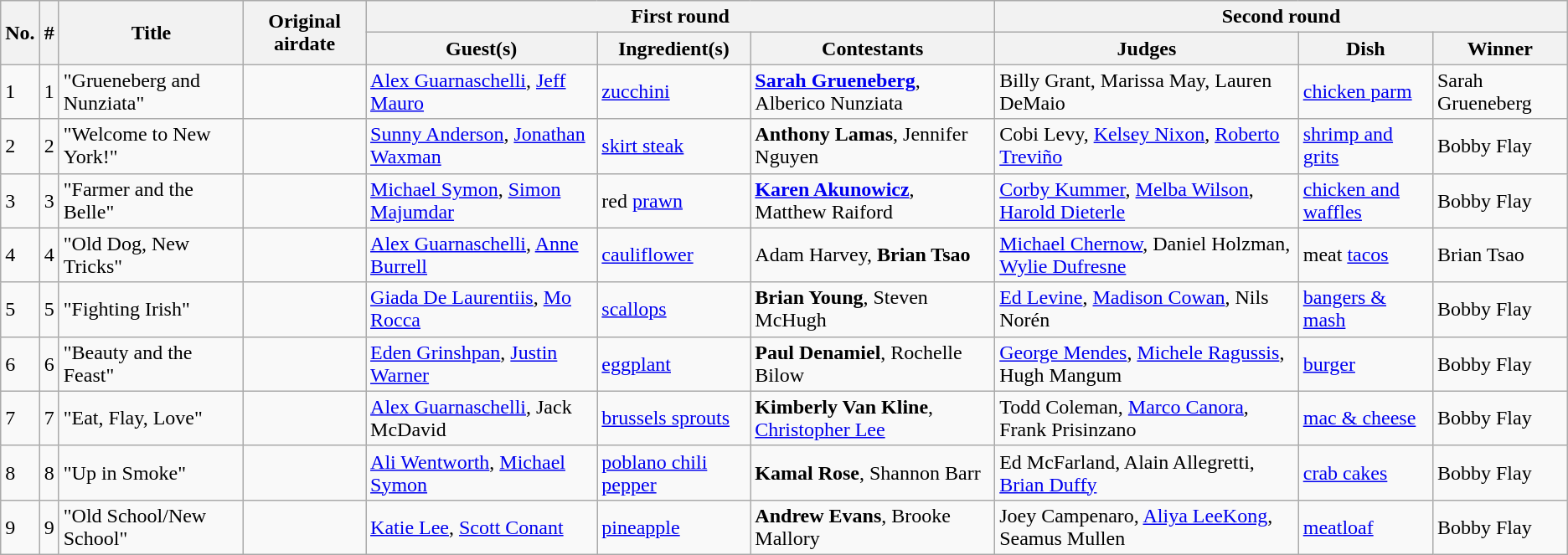<table class="wikitable">
<tr>
<th rowspan="2">No.</th>
<th rowspan="2">#</th>
<th rowspan="2">Title</th>
<th rowspan="2">Original airdate</th>
<th colspan="3">First round</th>
<th colspan="3">Second round</th>
</tr>
<tr>
<th>Guest(s)</th>
<th>Ingredient(s)</th>
<th>Contestants</th>
<th>Judges</th>
<th>Dish</th>
<th>Winner</th>
</tr>
<tr>
<td>1</td>
<td>1</td>
<td>"Grueneberg and Nunziata"</td>
<td></td>
<td><a href='#'>Alex Guarnaschelli</a>, <a href='#'>Jeff Mauro</a></td>
<td><a href='#'>zucchini</a></td>
<td><strong><a href='#'>Sarah Grueneberg</a></strong>, Alberico Nunziata</td>
<td>Billy Grant, Marissa May, Lauren DeMaio</td>
<td><a href='#'>chicken parm</a></td>
<td>Sarah Grueneberg</td>
</tr>
<tr>
<td>2</td>
<td>2</td>
<td>"Welcome to New York!"</td>
<td></td>
<td><a href='#'>Sunny Anderson</a>, <a href='#'>Jonathan Waxman</a></td>
<td><a href='#'>skirt steak</a></td>
<td><strong>Anthony Lamas</strong>, Jennifer Nguyen</td>
<td>Cobi Levy, <a href='#'>Kelsey Nixon</a>, <a href='#'>Roberto Treviño</a></td>
<td><a href='#'>shrimp and grits</a></td>
<td>Bobby Flay</td>
</tr>
<tr>
<td>3</td>
<td>3</td>
<td>"Farmer and the Belle"</td>
<td></td>
<td><a href='#'>Michael Symon</a>, <a href='#'>Simon Majumdar</a></td>
<td>red <a href='#'>prawn</a></td>
<td><strong><a href='#'>Karen Akunowicz</a></strong>, Matthew Raiford</td>
<td><a href='#'>Corby Kummer</a>, <a href='#'>Melba Wilson</a>, <a href='#'>Harold Dieterle</a></td>
<td><a href='#'>chicken and waffles</a></td>
<td>Bobby Flay</td>
</tr>
<tr>
<td>4</td>
<td>4</td>
<td>"Old Dog, New Tricks"</td>
<td></td>
<td><a href='#'>Alex Guarnaschelli</a>, <a href='#'>Anne Burrell</a></td>
<td><a href='#'>cauliflower</a></td>
<td>Adam Harvey, <strong>Brian Tsao</strong></td>
<td><a href='#'>Michael Chernow</a>, Daniel Holzman, <a href='#'>Wylie Dufresne</a></td>
<td>meat <a href='#'>tacos</a></td>
<td>Brian Tsao</td>
</tr>
<tr>
<td>5</td>
<td>5</td>
<td>"Fighting Irish"</td>
<td></td>
<td><a href='#'>Giada De Laurentiis</a>, <a href='#'>Mo Rocca</a></td>
<td><a href='#'>scallops</a></td>
<td><strong>Brian Young</strong>, Steven McHugh</td>
<td><a href='#'>Ed Levine</a>, <a href='#'>Madison Cowan</a>, Nils Norén</td>
<td><a href='#'>bangers & mash</a></td>
<td>Bobby Flay</td>
</tr>
<tr>
<td>6</td>
<td>6</td>
<td>"Beauty and the Feast"</td>
<td></td>
<td><a href='#'>Eden Grinshpan</a>, <a href='#'>Justin Warner</a></td>
<td><a href='#'>eggplant</a></td>
<td><strong>Paul Denamiel</strong>, Rochelle Bilow</td>
<td><a href='#'>George Mendes</a>, <a href='#'>Michele Ragussis</a>, Hugh Mangum</td>
<td><a href='#'>burger</a></td>
<td>Bobby Flay</td>
</tr>
<tr>
<td>7</td>
<td>7</td>
<td>"Eat, Flay, Love"</td>
<td></td>
<td><a href='#'>Alex Guarnaschelli</a>, Jack McDavid</td>
<td><a href='#'>brussels sprouts</a></td>
<td><strong>Kimberly Van Kline</strong>, <a href='#'>Christopher Lee</a></td>
<td>Todd Coleman, <a href='#'>Marco Canora</a>, Frank Prisinzano</td>
<td><a href='#'>mac & cheese</a></td>
<td>Bobby Flay</td>
</tr>
<tr>
<td>8</td>
<td>8</td>
<td>"Up in Smoke"</td>
<td></td>
<td><a href='#'>Ali Wentworth</a>, <a href='#'>Michael Symon</a></td>
<td><a href='#'>poblano chili pepper</a></td>
<td><strong>Kamal Rose</strong>, Shannon Barr</td>
<td>Ed McFarland, Alain Allegretti, <a href='#'>Brian Duffy</a></td>
<td><a href='#'>crab cakes</a></td>
<td>Bobby Flay</td>
</tr>
<tr>
<td>9</td>
<td>9</td>
<td>"Old School/New School"</td>
<td></td>
<td><a href='#'>Katie Lee</a>, <a href='#'>Scott Conant</a></td>
<td><a href='#'>pineapple</a></td>
<td><strong>Andrew Evans</strong>, Brooke Mallory</td>
<td>Joey Campenaro, <a href='#'>Aliya LeeKong</a>, Seamus Mullen</td>
<td><a href='#'>meatloaf</a></td>
<td>Bobby Flay</td>
</tr>
</table>
